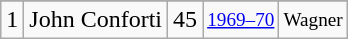<table class="wikitable">
<tr>
</tr>
<tr>
<td>1</td>
<td>John Conforti</td>
<td>45</td>
<td style="font-size:80%;"><a href='#'>1969–70</a></td>
<td style="font-size:80%;">Wagner</td>
</tr>
</table>
